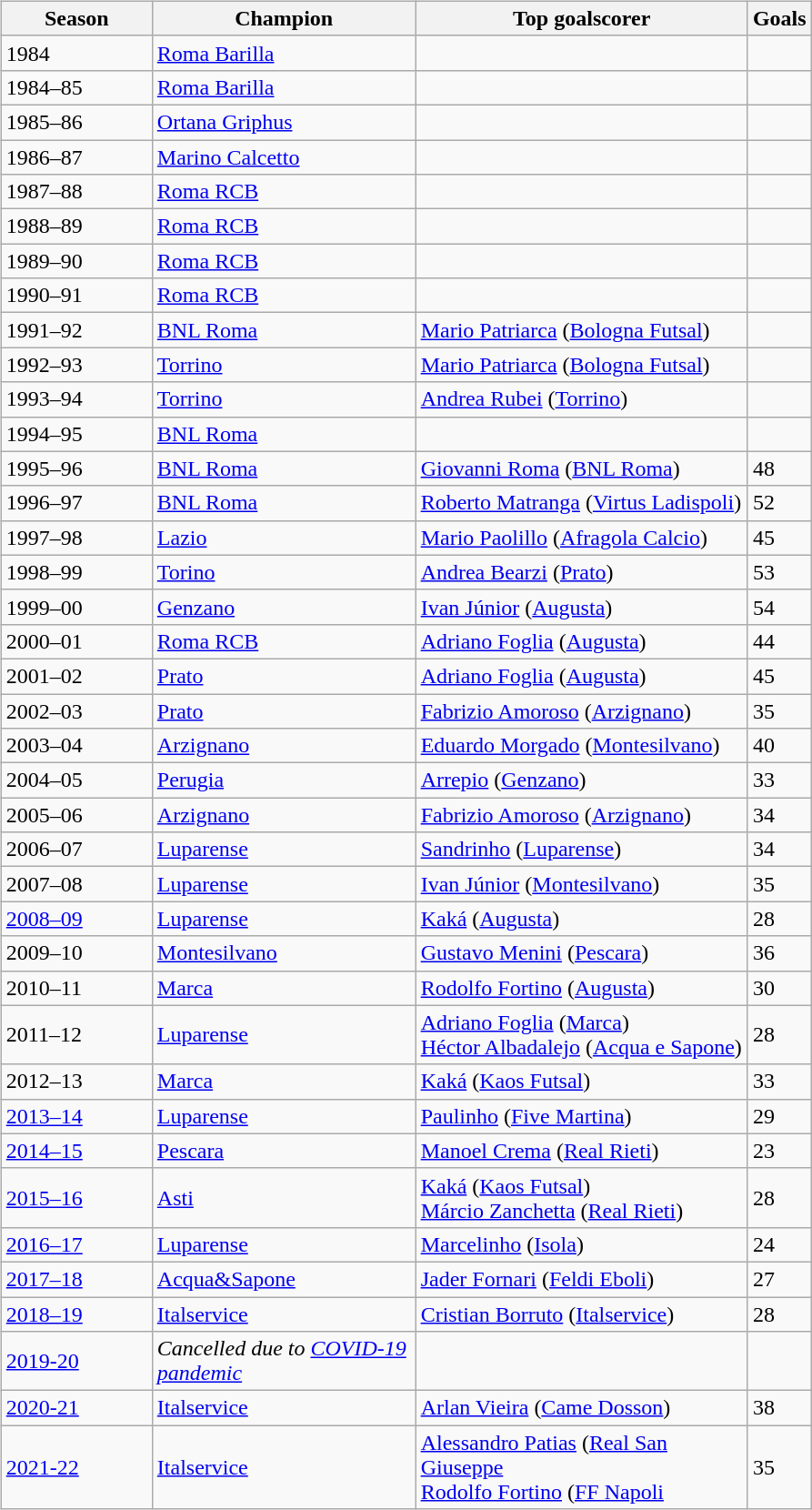<table>
<tr>
<td valign="top" width=0%><br><table class="wikitable sortable">
<tr>
<th width=100>Season</th>
<th width=180>Champion</th>
<th style="width:41%">Top goalscorer</th>
<th style="width:1%">Goals</th>
</tr>
<tr>
<td>1984</td>
<td><a href='#'>Roma Barilla</a></td>
<td></td>
<td></td>
</tr>
<tr>
<td>1984–85</td>
<td><a href='#'>Roma Barilla</a></td>
<td></td>
<td></td>
</tr>
<tr>
<td>1985–86</td>
<td><a href='#'>Ortana Griphus</a></td>
<td></td>
<td></td>
</tr>
<tr>
<td>1986–87</td>
<td><a href='#'>Marino Calcetto</a></td>
<td></td>
<td></td>
</tr>
<tr>
<td>1987–88</td>
<td><a href='#'>Roma RCB</a></td>
<td></td>
<td></td>
</tr>
<tr>
<td>1988–89</td>
<td><a href='#'>Roma RCB</a></td>
<td></td>
<td></td>
</tr>
<tr>
<td>1989–90</td>
<td><a href='#'>Roma RCB</a></td>
<td></td>
<td></td>
</tr>
<tr>
<td>1990–91</td>
<td><a href='#'>Roma RCB</a></td>
<td></td>
<td></td>
</tr>
<tr>
<td>1991–92</td>
<td><a href='#'>BNL Roma</a></td>
<td> <a href='#'>Mario Patriarca</a> (<a href='#'>Bologna Futsal</a>)</td>
<td></td>
</tr>
<tr>
<td>1992–93</td>
<td><a href='#'>Torrino</a></td>
<td> <a href='#'>Mario Patriarca</a> (<a href='#'>Bologna Futsal</a>)</td>
<td></td>
</tr>
<tr>
<td>1993–94</td>
<td><a href='#'>Torrino</a></td>
<td> <a href='#'>Andrea Rubei</a> (<a href='#'>Torrino</a>)</td>
<td></td>
</tr>
<tr>
<td>1994–95</td>
<td><a href='#'>BNL Roma</a></td>
<td></td>
<td></td>
</tr>
<tr>
<td>1995–96</td>
<td><a href='#'>BNL Roma</a></td>
<td> <a href='#'>Giovanni Roma</a> (<a href='#'>BNL Roma</a>)</td>
<td>48</td>
</tr>
<tr>
<td>1996–97</td>
<td><a href='#'>BNL Roma</a></td>
<td> <a href='#'>Roberto Matranga</a> (<a href='#'>Virtus Ladispoli</a>)</td>
<td>52</td>
</tr>
<tr>
<td>1997–98</td>
<td><a href='#'>Lazio</a></td>
<td> <a href='#'>Mario Paolillo</a> (<a href='#'>Afragola Calcio</a>)</td>
<td>45</td>
</tr>
<tr>
<td>1998–99</td>
<td><a href='#'>Torino</a></td>
<td> <a href='#'>Andrea Bearzi</a> (<a href='#'>Prato</a>)</td>
<td>53</td>
</tr>
<tr>
<td>1999–00</td>
<td><a href='#'>Genzano</a></td>
<td> <a href='#'>Ivan Júnior</a> (<a href='#'>Augusta</a>)</td>
<td>54</td>
</tr>
<tr>
<td>2000–01</td>
<td><a href='#'>Roma RCB</a></td>
<td> <a href='#'>Adriano Foglia</a> (<a href='#'>Augusta</a>)</td>
<td>44</td>
</tr>
<tr>
<td>2001–02</td>
<td><a href='#'>Prato</a></td>
<td> <a href='#'>Adriano Foglia</a> (<a href='#'>Augusta</a>)</td>
<td>45</td>
</tr>
<tr>
<td>2002–03</td>
<td><a href='#'>Prato</a></td>
<td> <a href='#'>Fabrizio Amoroso</a> (<a href='#'>Arzignano</a>)</td>
<td>35</td>
</tr>
<tr>
<td>2003–04</td>
<td><a href='#'>Arzignano</a></td>
<td> <a href='#'>Eduardo Morgado</a> (<a href='#'>Montesilvano</a>)</td>
<td>40</td>
</tr>
<tr>
<td>2004–05</td>
<td><a href='#'>Perugia</a></td>
<td> <a href='#'>Arrepio</a> (<a href='#'>Genzano</a>)</td>
<td>33</td>
</tr>
<tr>
<td>2005–06</td>
<td><a href='#'>Arzignano</a></td>
<td> <a href='#'>Fabrizio Amoroso</a> (<a href='#'>Arzignano</a>)</td>
<td>34</td>
</tr>
<tr>
<td>2006–07</td>
<td><a href='#'>Luparense</a></td>
<td> <a href='#'>Sandrinho</a> (<a href='#'>Luparense</a>)</td>
<td>34</td>
</tr>
<tr>
<td>2007–08</td>
<td><a href='#'>Luparense</a></td>
<td> <a href='#'>Ivan Júnior</a> (<a href='#'>Montesilvano</a>)</td>
<td>35</td>
</tr>
<tr>
<td><a href='#'>2008–09</a></td>
<td><a href='#'>Luparense</a></td>
<td> <a href='#'>Kaká</a> (<a href='#'>Augusta</a>)</td>
<td>28</td>
</tr>
<tr>
<td>2009–10</td>
<td><a href='#'>Montesilvano</a></td>
<td> <a href='#'>Gustavo Menini</a> (<a href='#'>Pescara</a>)</td>
<td>36</td>
</tr>
<tr>
<td>2010–11</td>
<td><a href='#'>Marca</a></td>
<td> <a href='#'>Rodolfo Fortino</a> (<a href='#'>Augusta</a>)</td>
<td>30</td>
</tr>
<tr>
<td>2011–12</td>
<td><a href='#'>Luparense</a></td>
<td> <a href='#'>Adriano Foglia</a> (<a href='#'>Marca</a>)<br> <a href='#'>Héctor Albadalejo</a> (<a href='#'>Acqua e Sapone</a>)</td>
<td>28</td>
</tr>
<tr>
<td>2012–13</td>
<td><a href='#'>Marca</a></td>
<td> <a href='#'>Kaká</a> (<a href='#'>Kaos Futsal</a>)</td>
<td>33</td>
</tr>
<tr>
<td><a href='#'>2013–14</a></td>
<td><a href='#'>Luparense</a></td>
<td> <a href='#'>Paulinho</a> (<a href='#'>Five Martina</a>)</td>
<td>29</td>
</tr>
<tr>
<td><a href='#'>2014–15</a></td>
<td><a href='#'>Pescara</a></td>
<td> <a href='#'>Manoel Crema</a> (<a href='#'>Real Rieti</a>)</td>
<td>23</td>
</tr>
<tr>
<td><a href='#'>2015–16</a></td>
<td><a href='#'>Asti</a></td>
<td> <a href='#'>Kaká</a> (<a href='#'>Kaos Futsal</a>)<br> <a href='#'>Márcio Zanchetta</a> (<a href='#'>Real Rieti</a>)</td>
<td>28</td>
</tr>
<tr>
<td><a href='#'>2016–17</a></td>
<td><a href='#'>Luparense</a></td>
<td> <a href='#'>Marcelinho</a> (<a href='#'>Isola</a>)</td>
<td>24</td>
</tr>
<tr>
<td><a href='#'>2017–18</a></td>
<td><a href='#'>Acqua&Sapone</a></td>
<td> <a href='#'>Jader Fornari</a> (<a href='#'>Feldi Eboli</a>)</td>
<td>27</td>
</tr>
<tr>
<td><a href='#'>2018–19</a></td>
<td><a href='#'>Italservice</a></td>
<td> <a href='#'>Cristian Borruto</a> (<a href='#'>Italservice</a>)</td>
<td>28</td>
</tr>
<tr>
<td><a href='#'>2019-20</a></td>
<td><em>Cancelled due to <a href='#'>COVID-19 pandemic</a></em></td>
<td></td>
<td></td>
</tr>
<tr>
<td><a href='#'>2020-21</a></td>
<td><a href='#'>Italservice</a></td>
<td> <a href='#'>Arlan Vieira</a> (<a href='#'>Came Dosson</a>)</td>
<td>38</td>
</tr>
<tr>
<td><a href='#'>2021-22</a></td>
<td><a href='#'>Italservice</a></td>
<td> <a href='#'>Alessandro Patias</a> (<a href='#'>Real San Giuseppe</a> <br> <a href='#'>Rodolfo Fortino</a> (<a href='#'>FF Napoli</a></td>
<td>35</td>
</tr>
</table>
</td>
</tr>
</table>
